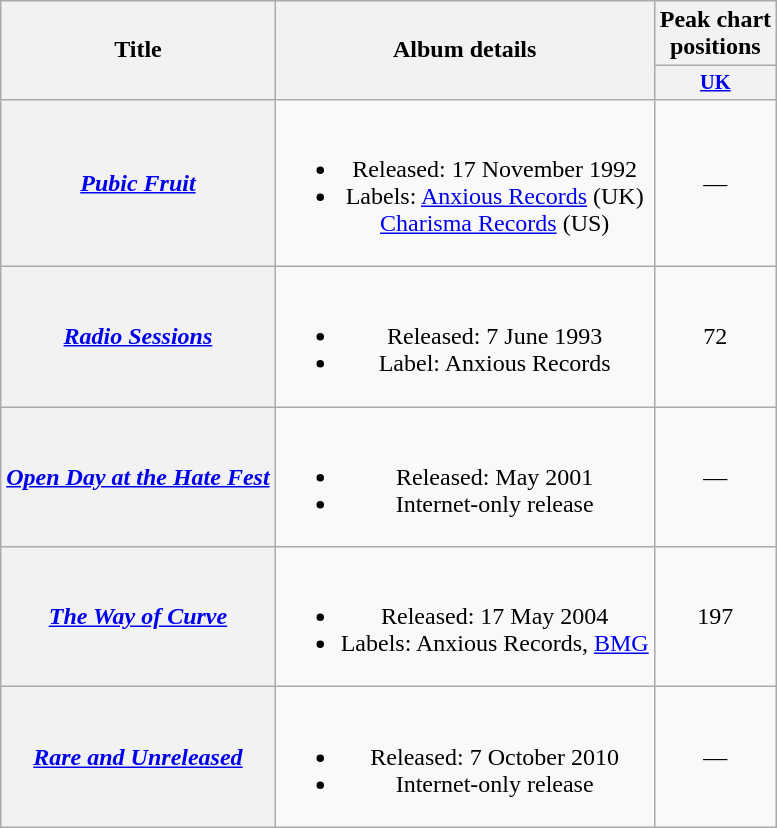<table class="wikitable plainrowheaders" style="text-align:center;">
<tr>
<th scope="col" rowspan="2">Title</th>
<th scope="col" rowspan="2">Album details</th>
<th scope="col">Peak chart<br>positions</th>
</tr>
<tr>
<th scope="col" style="font-size:85%;"><a href='#'>UK</a></th>
</tr>
<tr>
<th scope="row"><em><a href='#'>Pubic Fruit</a></em></th>
<td><br><ul><li>Released: 17 November 1992</li><li>Labels: <a href='#'>Anxious Records</a> (UK)<br><a href='#'>Charisma Records</a> (US)</li></ul></td>
<td>—</td>
</tr>
<tr>
<th scope="row"><em><a href='#'>Radio Sessions</a></em></th>
<td><br><ul><li>Released: 7 June 1993</li><li>Label: Anxious Records</li></ul></td>
<td>72</td>
</tr>
<tr>
<th scope="row"><em><a href='#'>Open Day at the Hate Fest</a></em></th>
<td><br><ul><li>Released: May 2001</li><li>Internet-only release</li></ul></td>
<td>—</td>
</tr>
<tr>
<th scope="row"><em><a href='#'>The Way of Curve</a></em></th>
<td><br><ul><li>Released: 17 May 2004</li><li>Labels: Anxious Records, <a href='#'>BMG</a></li></ul></td>
<td>197</td>
</tr>
<tr>
<th scope="row"><em><a href='#'>Rare and Unreleased</a></em></th>
<td><br><ul><li>Released: 7 October 2010</li><li>Internet-only release</li></ul></td>
<td>—</td>
</tr>
</table>
